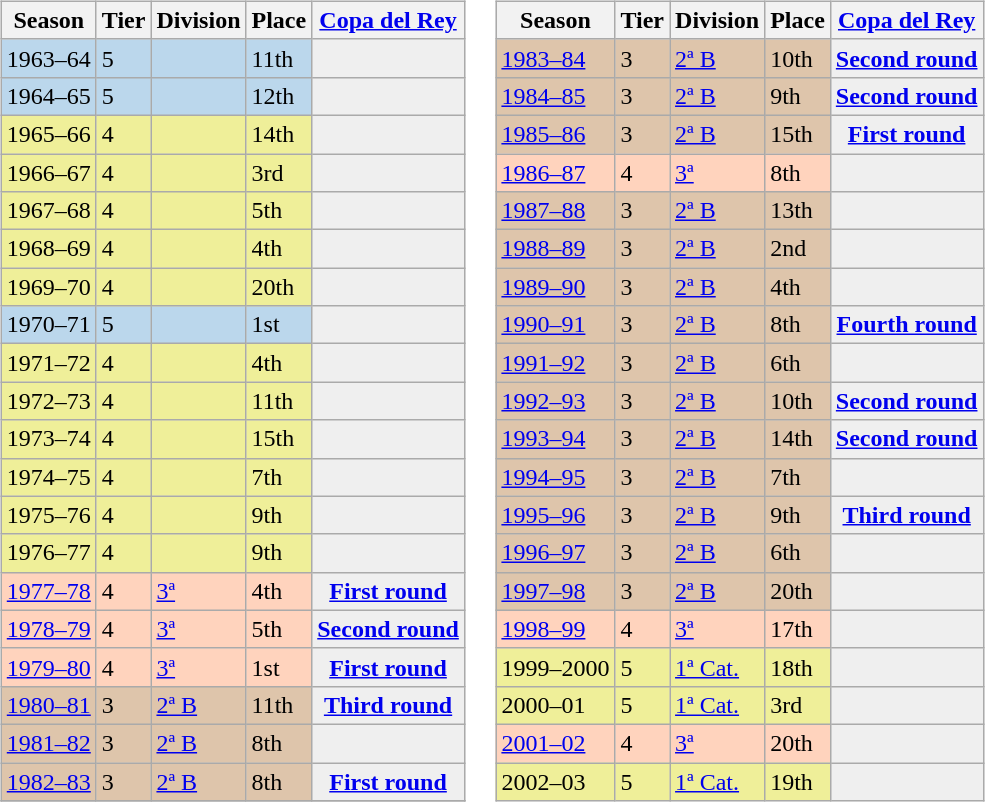<table>
<tr>
<td valign="top" width=0%><br><table class="wikitable">
<tr style="background:#f0f6fa;">
<th>Season</th>
<th>Tier</th>
<th>Division</th>
<th>Place</th>
<th><a href='#'>Copa del Rey</a></th>
</tr>
<tr>
<td style="background:#BBD7EC;">1963–64</td>
<td style="background:#BBD7EC;">5</td>
<td style="background:#BBD7EC;"></td>
<td style="background:#BBD7EC;">11th</td>
<th style="background:#efefef;"></th>
</tr>
<tr>
<td style="background:#BBD7EC;">1964–65</td>
<td style="background:#BBD7EC;">5</td>
<td style="background:#BBD7EC;"></td>
<td style="background:#BBD7EC;">12th</td>
<th style="background:#efefef;"></th>
</tr>
<tr>
<td style="background:#EFEF99;">1965–66</td>
<td style="background:#EFEF99;">4</td>
<td style="background:#EFEF99;"></td>
<td style="background:#EFEF99;">14th</td>
<th style="background:#efefef;"></th>
</tr>
<tr>
<td style="background:#EFEF99;">1966–67</td>
<td style="background:#EFEF99;">4</td>
<td style="background:#EFEF99;"></td>
<td style="background:#EFEF99;">3rd</td>
<th style="background:#efefef;"></th>
</tr>
<tr>
<td style="background:#EFEF99;">1967–68</td>
<td style="background:#EFEF99;">4</td>
<td style="background:#EFEF99;"></td>
<td style="background:#EFEF99;">5th</td>
<th style="background:#efefef;"></th>
</tr>
<tr>
<td style="background:#EFEF99;">1968–69</td>
<td style="background:#EFEF99;">4</td>
<td style="background:#EFEF99;"></td>
<td style="background:#EFEF99;">4th</td>
<th style="background:#efefef;"></th>
</tr>
<tr>
<td style="background:#EFEF99;">1969–70</td>
<td style="background:#EFEF99;">4</td>
<td style="background:#EFEF99;"></td>
<td style="background:#EFEF99;">20th</td>
<th style="background:#efefef;"></th>
</tr>
<tr>
<td style="background:#BBD7EC;">1970–71</td>
<td style="background:#BBD7EC;">5</td>
<td style="background:#BBD7EC;"></td>
<td style="background:#BBD7EC;">1st</td>
<th style="background:#efefef;"></th>
</tr>
<tr>
<td style="background:#EFEF99;">1971–72</td>
<td style="background:#EFEF99;">4</td>
<td style="background:#EFEF99;"></td>
<td style="background:#EFEF99;">4th</td>
<th style="background:#efefef;"></th>
</tr>
<tr>
<td style="background:#EFEF99;">1972–73</td>
<td style="background:#EFEF99;">4</td>
<td style="background:#EFEF99;"></td>
<td style="background:#EFEF99;">11th</td>
<th style="background:#efefef;"></th>
</tr>
<tr>
<td style="background:#EFEF99;">1973–74</td>
<td style="background:#EFEF99;">4</td>
<td style="background:#EFEF99;"></td>
<td style="background:#EFEF99;">15th</td>
<th style="background:#efefef;"></th>
</tr>
<tr>
<td style="background:#EFEF99;">1974–75</td>
<td style="background:#EFEF99;">4</td>
<td style="background:#EFEF99;"></td>
<td style="background:#EFEF99;">7th</td>
<th style="background:#efefef;"></th>
</tr>
<tr>
<td style="background:#EFEF99;">1975–76</td>
<td style="background:#EFEF99;">4</td>
<td style="background:#EFEF99;"></td>
<td style="background:#EFEF99;">9th</td>
<th style="background:#efefef;"></th>
</tr>
<tr>
<td style="background:#EFEF99;">1976–77</td>
<td style="background:#EFEF99;">4</td>
<td style="background:#EFEF99;"></td>
<td style="background:#EFEF99;">9th</td>
<th style="background:#efefef;"></th>
</tr>
<tr>
<td style="background:#FFD3BD;"><a href='#'>1977–78</a></td>
<td style="background:#FFD3BD;">4</td>
<td style="background:#FFD3BD;"><a href='#'>3ª</a></td>
<td style="background:#FFD3BD;">4th</td>
<th style="background:#efefef;"><a href='#'>First round</a></th>
</tr>
<tr>
<td style="background:#FFD3BD;"><a href='#'>1978–79</a></td>
<td style="background:#FFD3BD;">4</td>
<td style="background:#FFD3BD;"><a href='#'>3ª</a></td>
<td style="background:#FFD3BD;">5th</td>
<th style="background:#efefef;"><a href='#'>Second round</a></th>
</tr>
<tr>
<td style="background:#FFD3BD;"><a href='#'>1979–80</a></td>
<td style="background:#FFD3BD;">4</td>
<td style="background:#FFD3BD;"><a href='#'>3ª</a></td>
<td style="background:#FFD3BD;">1st</td>
<th style="background:#efefef;"><a href='#'>First round</a></th>
</tr>
<tr>
<td style="background:#DEC5AB;"><a href='#'>1980–81</a></td>
<td style="background:#DEC5AB;">3</td>
<td style="background:#DEC5AB;"><a href='#'>2ª B</a></td>
<td style="background:#DEC5AB;">11th</td>
<th style="background:#efefef;"><a href='#'>Third round</a></th>
</tr>
<tr>
<td style="background:#DEC5AB;"><a href='#'>1981–82</a></td>
<td style="background:#DEC5AB;">3</td>
<td style="background:#DEC5AB;"><a href='#'>2ª B</a></td>
<td style="background:#DEC5AB;">8th</td>
<th style="background:#efefef;"></th>
</tr>
<tr>
<td style="background:#DEC5AB;"><a href='#'>1982–83</a></td>
<td style="background:#DEC5AB;">3</td>
<td style="background:#DEC5AB;"><a href='#'>2ª B</a></td>
<td style="background:#DEC5AB;">8th</td>
<th style="background:#efefef;"><a href='#'>First round</a></th>
</tr>
<tr>
</tr>
</table>
</td>
<td valign="top" width=0%><br><table class="wikitable">
<tr style="background:#f0f6fa;">
<th>Season</th>
<th>Tier</th>
<th>Division</th>
<th>Place</th>
<th><a href='#'>Copa del Rey</a></th>
</tr>
<tr>
<td style="background:#DEC5AB;"><a href='#'>1983–84</a></td>
<td style="background:#DEC5AB;">3</td>
<td style="background:#DEC5AB;"><a href='#'>2ª B</a></td>
<td style="background:#DEC5AB;">10th</td>
<th style="background:#efefef;"><a href='#'>Second round</a></th>
</tr>
<tr>
<td style="background:#DEC5AB;"><a href='#'>1984–85</a></td>
<td style="background:#DEC5AB;">3</td>
<td style="background:#DEC5AB;"><a href='#'>2ª B</a></td>
<td style="background:#DEC5AB;">9th</td>
<th style="background:#efefef;"><a href='#'>Second round</a></th>
</tr>
<tr>
<td style="background:#DEC5AB;"><a href='#'>1985–86</a></td>
<td style="background:#DEC5AB;">3</td>
<td style="background:#DEC5AB;"><a href='#'>2ª B</a></td>
<td style="background:#DEC5AB;">15th</td>
<th style="background:#efefef;"><a href='#'>First round</a></th>
</tr>
<tr>
<td style="background:#FFD3BD;"><a href='#'>1986–87</a></td>
<td style="background:#FFD3BD;">4</td>
<td style="background:#FFD3BD;"><a href='#'>3ª</a></td>
<td style="background:#FFD3BD;">8th</td>
<td style="background:#efefef;"></td>
</tr>
<tr>
<td style="background:#DEC5AB;"><a href='#'>1987–88</a></td>
<td style="background:#DEC5AB;">3</td>
<td style="background:#DEC5AB;"><a href='#'>2ª B</a></td>
<td style="background:#DEC5AB;">13th</td>
<th style="background:#efefef;"></th>
</tr>
<tr>
<td style="background:#DEC5AB;"><a href='#'>1988–89</a></td>
<td style="background:#DEC5AB;">3</td>
<td style="background:#DEC5AB;"><a href='#'>2ª B</a></td>
<td style="background:#DEC5AB;">2nd</td>
<th style="background:#efefef;"></th>
</tr>
<tr>
<td style="background:#DEC5AB;"><a href='#'>1989–90</a></td>
<td style="background:#DEC5AB;">3</td>
<td style="background:#DEC5AB;"><a href='#'>2ª B</a></td>
<td style="background:#DEC5AB;">4th</td>
<th style="background:#efefef;"></th>
</tr>
<tr>
<td style="background:#DEC5AB;"><a href='#'>1990–91</a></td>
<td style="background:#DEC5AB;">3</td>
<td style="background:#DEC5AB;"><a href='#'>2ª B</a></td>
<td style="background:#DEC5AB;">8th</td>
<th style="background:#efefef;"><a href='#'>Fourth round</a></th>
</tr>
<tr>
<td style="background:#DEC5AB;"><a href='#'>1991–92</a></td>
<td style="background:#DEC5AB;">3</td>
<td style="background:#DEC5AB;"><a href='#'>2ª B</a></td>
<td style="background:#DEC5AB;">6th</td>
<th style="background:#efefef;"></th>
</tr>
<tr>
<td style="background:#DEC5AB;"><a href='#'>1992–93</a></td>
<td style="background:#DEC5AB;">3</td>
<td style="background:#DEC5AB;"><a href='#'>2ª B</a></td>
<td style="background:#DEC5AB;">10th</td>
<th style="background:#efefef;"><a href='#'>Second round</a></th>
</tr>
<tr>
<td style="background:#DEC5AB;"><a href='#'>1993–94</a></td>
<td style="background:#DEC5AB;">3</td>
<td style="background:#DEC5AB;"><a href='#'>2ª B</a></td>
<td style="background:#DEC5AB;">14th</td>
<th style="background:#efefef;"><a href='#'>Second round</a></th>
</tr>
<tr>
<td style="background:#DEC5AB;"><a href='#'>1994–95</a></td>
<td style="background:#DEC5AB;">3</td>
<td style="background:#DEC5AB;"><a href='#'>2ª B</a></td>
<td style="background:#DEC5AB;">7th</td>
<th style="background:#efefef;"></th>
</tr>
<tr>
<td style="background:#DEC5AB;"><a href='#'>1995–96</a></td>
<td style="background:#DEC5AB;">3</td>
<td style="background:#DEC5AB;"><a href='#'>2ª B</a></td>
<td style="background:#DEC5AB;">9th</td>
<th style="background:#efefef;"><a href='#'>Third round</a></th>
</tr>
<tr>
<td style="background:#DEC5AB;"><a href='#'>1996–97</a></td>
<td style="background:#DEC5AB;">3</td>
<td style="background:#DEC5AB;"><a href='#'>2ª B</a></td>
<td style="background:#DEC5AB;">6th</td>
<th style="background:#efefef;"></th>
</tr>
<tr>
<td style="background:#DEC5AB;"><a href='#'>1997–98</a></td>
<td style="background:#DEC5AB;">3</td>
<td style="background:#DEC5AB;"><a href='#'>2ª B</a></td>
<td style="background:#DEC5AB;">20th</td>
<th style="background:#efefef;"></th>
</tr>
<tr>
<td style="background:#FFD3BD;"><a href='#'>1998–99</a></td>
<td style="background:#FFD3BD;">4</td>
<td style="background:#FFD3BD;"><a href='#'>3ª</a></td>
<td style="background:#FFD3BD;">17th</td>
<th style="background:#efefef;"></th>
</tr>
<tr>
<td style="background:#EFEF99;">1999–2000</td>
<td style="background:#EFEF99;">5</td>
<td style="background:#EFEF99;"><a href='#'>1ª Cat.</a></td>
<td style="background:#EFEF99;">18th</td>
<th style="background:#efefef;"></th>
</tr>
<tr>
<td style="background:#EFEF99;">2000–01</td>
<td style="background:#EFEF99;">5</td>
<td style="background:#EFEF99;"><a href='#'>1ª Cat.</a></td>
<td style="background:#EFEF99;">3rd</td>
<th style="background:#efefef;"></th>
</tr>
<tr>
<td style="background:#FFD3BD;"><a href='#'>2001–02</a></td>
<td style="background:#FFD3BD;">4</td>
<td style="background:#FFD3BD;"><a href='#'>3ª</a></td>
<td style="background:#FFD3BD;">20th</td>
<th style="background:#efefef;"></th>
</tr>
<tr>
<td style="background:#EFEF99;">2002–03</td>
<td style="background:#EFEF99;">5</td>
<td style="background:#EFEF99;"><a href='#'>1ª Cat.</a></td>
<td style="background:#EFEF99;">19th</td>
<th style="background:#efefef;"></th>
</tr>
</table>
</td>
</tr>
</table>
